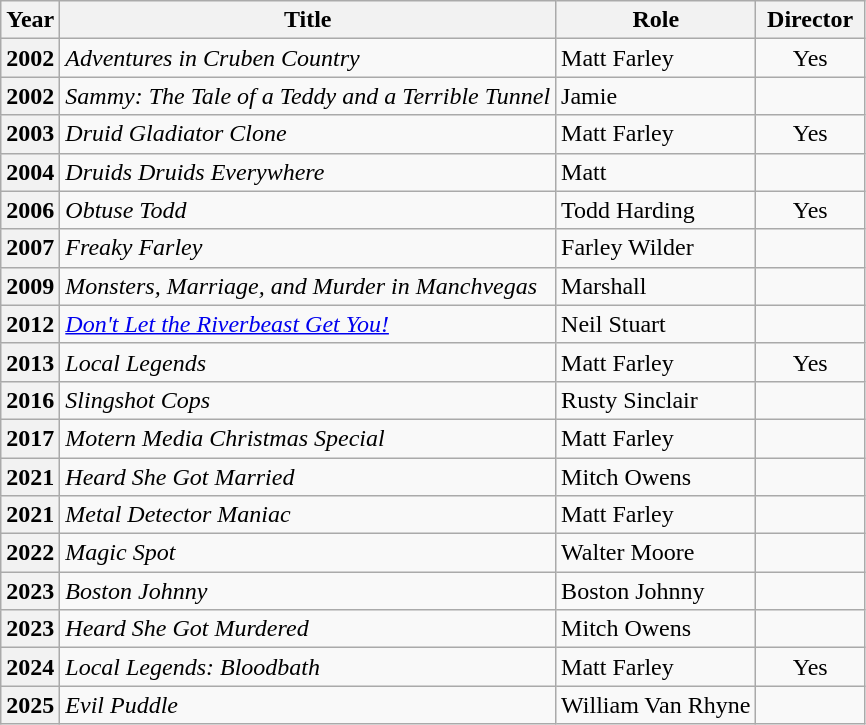<table class="wikitable plainrowheaders sortable">
<tr>
<th scope="col">Year</th>
<th scope="col">Title</th>
<th scope="col">Role</th>
<th scope="col" width="65" style="text-align:center">Director</th>
</tr>
<tr>
<th>2002</th>
<td><em>Adventures in Cruben Country</em></td>
<td>Matt Farley</td>
<td style="text-align:center">Yes</td>
</tr>
<tr>
<th>2002</th>
<td><em>Sammy: The Tale of a Teddy and a Terrible Tunnel</em></td>
<td>Jamie</td>
<td></td>
</tr>
<tr>
<th>2003</th>
<td><em>Druid Gladiator Clone</em></td>
<td>Matt Farley</td>
<td style="text-align:center">Yes</td>
</tr>
<tr>
<th>2004</th>
<td><em>Druids Druids Everywhere</em></td>
<td>Matt</td>
<td></td>
</tr>
<tr>
<th>2006</th>
<td><em>Obtuse Todd</em></td>
<td>Todd Harding</td>
<td style="text-align:center">Yes</td>
</tr>
<tr>
<th>2007</th>
<td><em>Freaky Farley</em></td>
<td>Farley Wilder</td>
<td></td>
</tr>
<tr>
<th>2009</th>
<td><em>Monsters, Marriage, and Murder in Manchvegas</em></td>
<td>Marshall</td>
<td></td>
</tr>
<tr>
<th>2012</th>
<td><em><a href='#'>Don't Let the Riverbeast Get You!</a></em></td>
<td>Neil Stuart</td>
<td></td>
</tr>
<tr>
<th>2013</th>
<td><em>Local Legends</em></td>
<td>Matt Farley</td>
<td style="text-align:center">Yes</td>
</tr>
<tr>
<th>2016</th>
<td><em>Slingshot Cops</em></td>
<td>Rusty Sinclair</td>
<td></td>
</tr>
<tr>
<th>2017</th>
<td><em>Motern Media Christmas Special</em></td>
<td>Matt Farley</td>
<td></td>
</tr>
<tr>
<th>2021</th>
<td><em>Heard She Got Married</em></td>
<td>Mitch Owens</td>
<td></td>
</tr>
<tr>
<th>2021</th>
<td><em>Metal Detector Maniac</em></td>
<td>Matt Farley</td>
<td></td>
</tr>
<tr>
<th>2022</th>
<td><em>Magic Spot</em></td>
<td>Walter Moore</td>
<td></td>
</tr>
<tr>
<th>2023</th>
<td><em>Boston Johnny</em></td>
<td>Boston Johnny</td>
<td></td>
</tr>
<tr>
<th>2023</th>
<td><em>Heard She Got Murdered</em></td>
<td>Mitch Owens</td>
<td></td>
</tr>
<tr>
<th>2024</th>
<td><em>Local Legends: Bloodbath</em></td>
<td>Matt Farley</td>
<td style="text-align:center">Yes</td>
</tr>
<tr>
<th>2025</th>
<td><em>Evil Puddle</em></td>
<td>William Van Rhyne</td>
<td></td>
</tr>
</table>
